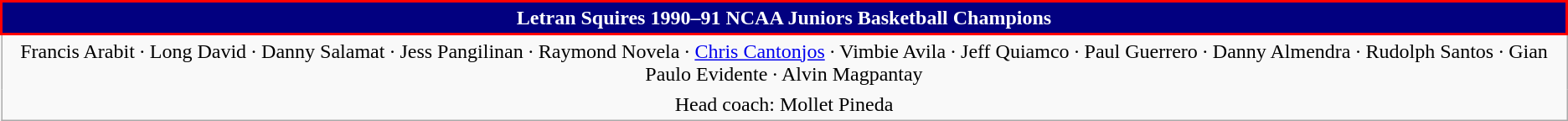<table class="wikitable" style="text-align: center">
<tr>
<th style = "background:#020080; border:2px solid red; color:white">Letran Squires 1990–91 NCAA Juniors Basketball Champions</th>
</tr>
<tr>
<td style="border-style: none none none none;">Francis Arabit · Long David · Danny Salamat · Jess Pangilinan · Raymond Novela · <a href='#'>Chris Cantonjos</a> · Vimbie Avila · Jeff Quiamco · Paul Guerrero · Danny Almendra · Rudolph Santos · Gian Paulo Evidente · Alvin Magpantay</td>
</tr>
<tr>
<td style="border-style: none none none none;">Head coach: Mollet Pineda</td>
</tr>
</table>
